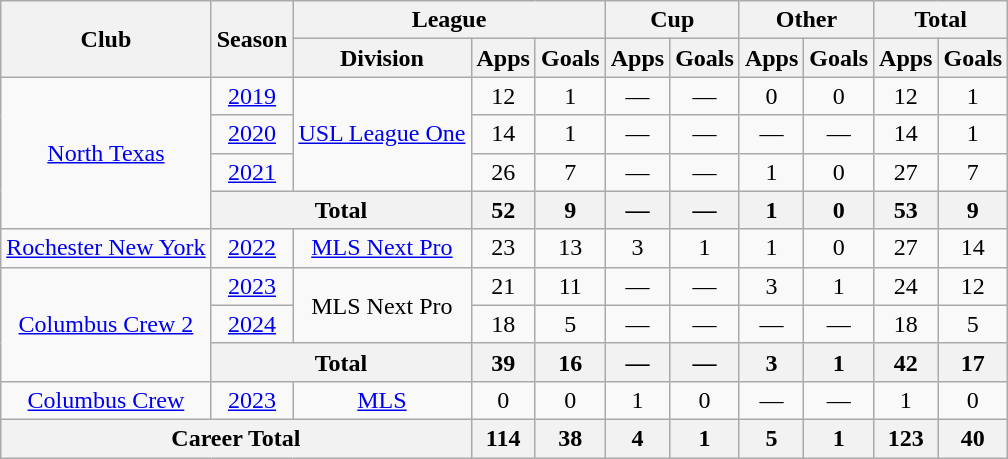<table class="wikitable"style="text-align:center">
<tr>
<th rowspan="2">Club</th>
<th rowspan="2">Season</th>
<th colspan="3">League</th>
<th colspan="2">Cup</th>
<th colspan="2">Other</th>
<th colspan="2">Total</th>
</tr>
<tr>
<th>Division</th>
<th>Apps</th>
<th>Goals</th>
<th>Apps</th>
<th>Goals</th>
<th>Apps</th>
<th>Goals</th>
<th>Apps</th>
<th>Goals</th>
</tr>
<tr>
<td rowspan="4"><a href='#'>North Texas</a></td>
<td><a href='#'>2019</a></td>
<td rowspan="3"><a href='#'>USL League One</a></td>
<td>12</td>
<td>1</td>
<td>—</td>
<td>—</td>
<td>0</td>
<td>0</td>
<td>12</td>
<td>1</td>
</tr>
<tr>
<td><a href='#'>2020</a></td>
<td>14</td>
<td>1</td>
<td>—</td>
<td>—</td>
<td>—</td>
<td>—</td>
<td>14</td>
<td>1</td>
</tr>
<tr>
<td><a href='#'>2021</a></td>
<td>26</td>
<td>7</td>
<td>—</td>
<td>—</td>
<td>1</td>
<td>0</td>
<td>27</td>
<td>7</td>
</tr>
<tr>
<th colspan="2">Total</th>
<th>52</th>
<th>9</th>
<th>—</th>
<th>—</th>
<th>1</th>
<th>0</th>
<th>53</th>
<th>9</th>
</tr>
<tr>
<td><a href='#'>Rochester New York</a></td>
<td><a href='#'>2022</a></td>
<td><a href='#'>MLS Next Pro</a></td>
<td>23</td>
<td>13</td>
<td>3</td>
<td>1</td>
<td>1</td>
<td>0</td>
<td>27</td>
<td>14</td>
</tr>
<tr>
<td rowspan="3"><a href='#'>Columbus Crew 2</a></td>
<td><a href='#'>2023</a></td>
<td rowspan="2">MLS Next Pro</td>
<td>21</td>
<td>11</td>
<td>—</td>
<td>—</td>
<td>3</td>
<td>1</td>
<td>24</td>
<td>12</td>
</tr>
<tr>
<td><a href='#'>2024</a></td>
<td>18</td>
<td>5</td>
<td>—</td>
<td>—</td>
<td>—</td>
<td>—</td>
<td>18</td>
<td>5</td>
</tr>
<tr>
<th colspan="2">Total</th>
<th>39</th>
<th>16</th>
<th>—</th>
<th>—</th>
<th>3</th>
<th>1</th>
<th>42</th>
<th>17</th>
</tr>
<tr>
<td><a href='#'>Columbus Crew</a></td>
<td><a href='#'>2023</a></td>
<td><a href='#'>MLS</a></td>
<td>0</td>
<td>0</td>
<td>1</td>
<td>0</td>
<td>—</td>
<td>—</td>
<td>1</td>
<td>0</td>
</tr>
<tr>
<th colspan="3">Career Total</th>
<th>114</th>
<th>38</th>
<th>4</th>
<th>1</th>
<th>5</th>
<th>1</th>
<th>123</th>
<th>40</th>
</tr>
</table>
